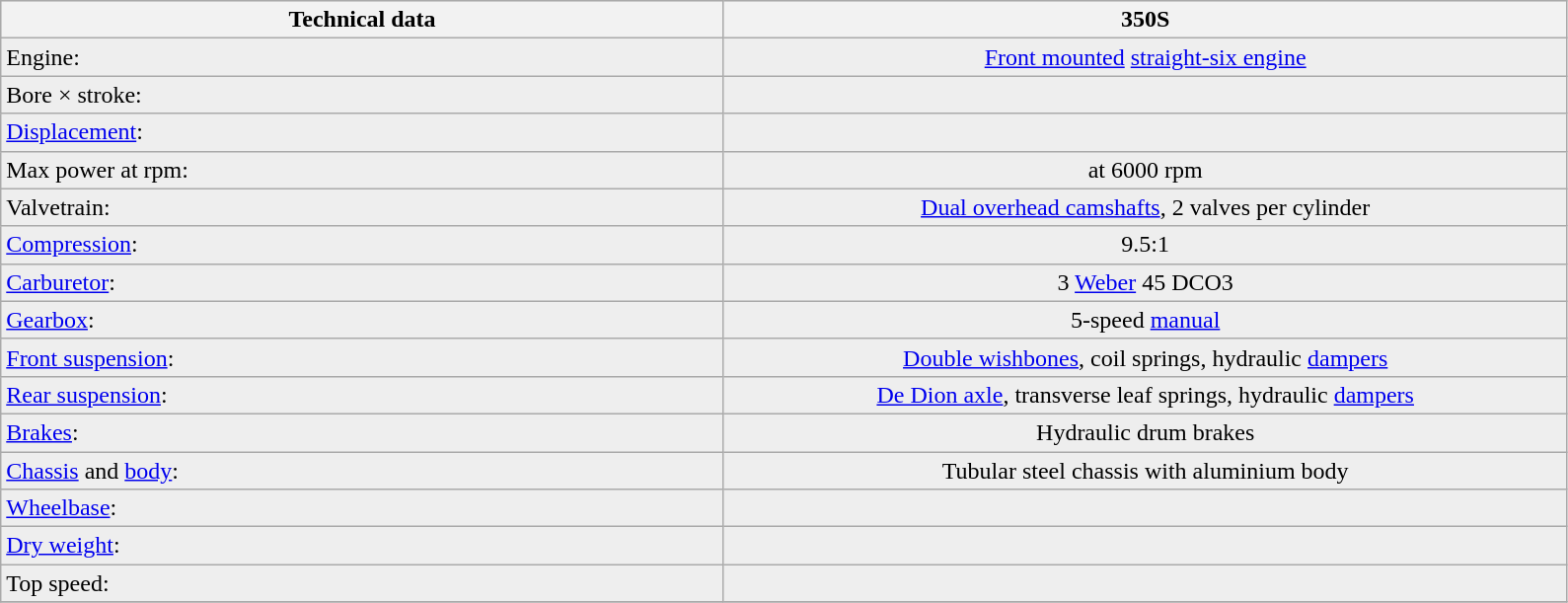<table class="prettytable">
<tr ---- bgcolor="#DDDDDD">
<th width="30%">Technical data</th>
<th width="35%">350S</th>
</tr>
<tr ---- bgcolor="#EEEEEE">
<td>Engine: </td>
<td align="center"><a href='#'>Front mounted</a> <a href='#'>straight-six engine</a></td>
</tr>
<tr ---- bgcolor="#EEEEEE">
<td>Bore × stroke: </td>
<td align="center"></td>
</tr>
<tr ---- bgcolor="#EEEEEE">
<td><a href='#'>Displacement</a>: </td>
<td align="center"></td>
</tr>
<tr ---- bgcolor="#EEEEEE">
<td>Max power at rpm: </td>
<td align="center"> at 6000 rpm</td>
</tr>
<tr ---- bgcolor="#EEEEEE">
<td>Valvetrain: </td>
<td align="center"><a href='#'>Dual overhead camshafts</a>, 2 valves per cylinder</td>
</tr>
<tr ---- bgcolor="#EEEEEE">
<td><a href='#'>Compression</a>: </td>
<td align="center">9.5:1</td>
</tr>
<tr ---- bgcolor="#EEEEEE">
<td><a href='#'>Carburetor</a>: </td>
<td align="center">3 <a href='#'>Weber</a> 45 DCO3</td>
</tr>
<tr ---- bgcolor="#EEEEEE">
<td><a href='#'>Gearbox</a>: </td>
<td align="center">5-speed <a href='#'>manual</a></td>
</tr>
<tr ---- bgcolor="#EEEEEE">
<td><a href='#'>Front suspension</a>: </td>
<td align="center"><a href='#'>Double wishbones</a>, coil springs, hydraulic <a href='#'>dampers</a></td>
</tr>
<tr ---- bgcolor="#EEEEEE">
<td><a href='#'>Rear suspension</a>: </td>
<td align="center"><a href='#'>De Dion axle</a>, transverse leaf springs, hydraulic <a href='#'>dampers</a></td>
</tr>
<tr ---- bgcolor="#EEEEEE">
<td><a href='#'>Brakes</a>: </td>
<td align="center">Hydraulic drum brakes</td>
</tr>
<tr ---- bgcolor="#EEEEEE">
<td><a href='#'>Chassis</a> and <a href='#'>body</a>: </td>
<td align="center">Tubular steel chassis with aluminium body</td>
</tr>
<tr ---- bgcolor="#EEEEEE">
<td><a href='#'>Wheelbase</a>: </td>
<td align="center"></td>
</tr>
<tr ---- bgcolor="#EEEEEE">
<td><a href='#'>Dry weight</a>: </td>
<td align="center"></td>
</tr>
<tr ---- bgcolor="#EEEEEE">
<td>Top speed: </td>
<td align="center"></td>
</tr>
<tr ---- bgcolor="#EEEEEE">
</tr>
</table>
